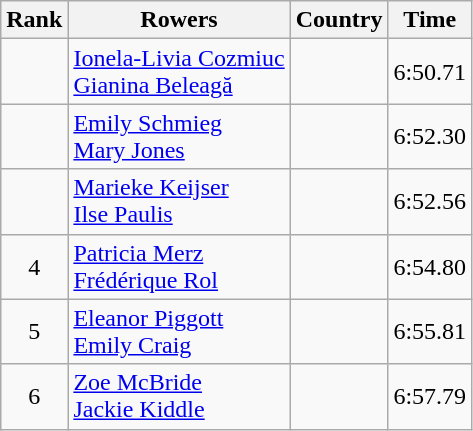<table class="wikitable" style="text-align:center">
<tr>
<th>Rank</th>
<th>Rowers</th>
<th>Country</th>
<th>Time</th>
</tr>
<tr>
<td></td>
<td align="left"><a href='#'>Ionela-Livia Cozmiuc</a><br><a href='#'>Gianina Beleagă</a></td>
<td align="left"></td>
<td>6:50.71</td>
</tr>
<tr>
<td></td>
<td align="left"><a href='#'>Emily Schmieg</a><br><a href='#'>Mary Jones</a></td>
<td align="left"></td>
<td>6:52.30</td>
</tr>
<tr>
<td></td>
<td align="left"><a href='#'>Marieke Keijser</a><br><a href='#'>Ilse Paulis</a></td>
<td align="left"></td>
<td>6:52.56</td>
</tr>
<tr>
<td>4</td>
<td align="left"><a href='#'>Patricia Merz</a><br><a href='#'>Frédérique Rol</a></td>
<td align="left"></td>
<td>6:54.80</td>
</tr>
<tr>
<td>5</td>
<td align="left"><a href='#'>Eleanor Piggott</a><br><a href='#'>Emily Craig</a></td>
<td align="left"></td>
<td>6:55.81</td>
</tr>
<tr>
<td>6</td>
<td align="left"><a href='#'>Zoe McBride</a><br><a href='#'>Jackie Kiddle</a></td>
<td align="left"></td>
<td>6:57.79</td>
</tr>
</table>
